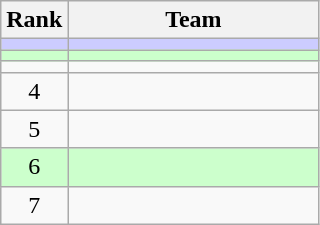<table class=wikitable style="text-align:center;">
<tr>
<th>Rank</th>
<th width=160>Team</th>
</tr>
<tr bgcolor=#ccccff>
<td></td>
<td align=left></td>
</tr>
<tr bgcolor=#ccffcc>
<td></td>
<td align=left></td>
</tr>
<tr>
<td></td>
<td align=left></td>
</tr>
<tr>
<td>4</td>
<td align=left></td>
</tr>
<tr>
<td>5</td>
<td align=left></td>
</tr>
<tr bgcolor=#ccffcc>
<td>6</td>
<td align=left></td>
</tr>
<tr>
<td>7</td>
<td align=left></td>
</tr>
</table>
